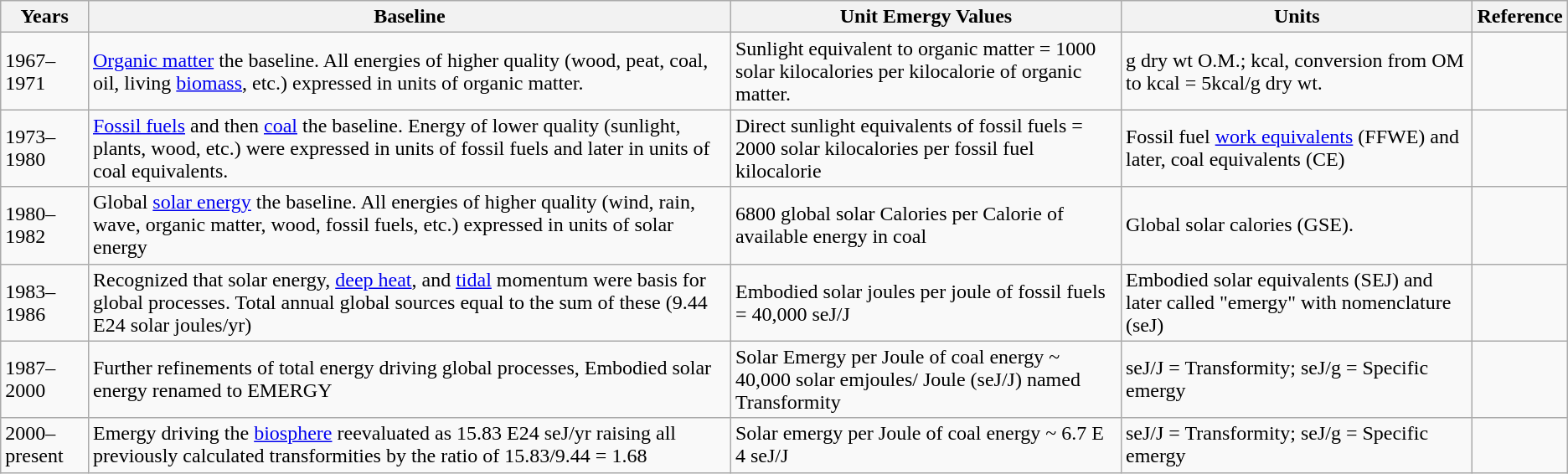<table class="wikitable">
<tr>
<th>Years</th>
<th>Baseline</th>
<th>Unit Emergy Values</th>
<th>Units</th>
<th>Reference</th>
</tr>
<tr>
<td>1967–1971</td>
<td><a href='#'>Organic matter</a> the baseline. All energies of higher quality (wood, peat, coal, oil, living <a href='#'>biomass</a>, etc.) expressed in units of organic matter.</td>
<td>Sunlight equivalent to organic matter = 1000 solar kilocalories per kilocalorie of organic matter.</td>
<td>g dry wt O.M.; kcal, conversion from OM to kcal = 5kcal/g dry wt.</td>
<td></td>
</tr>
<tr>
<td>1973–1980</td>
<td><a href='#'>Fossil fuels</a> and then <a href='#'>coal</a> the baseline. Energy of lower quality (sunlight, plants, wood, etc.) were expressed in units of fossil fuels and later in units of coal equivalents.</td>
<td>Direct sunlight equivalents of fossil fuels = 2000 solar kilocalories per fossil fuel kilocalorie</td>
<td>Fossil fuel <a href='#'>work equivalents</a> (FFWE) and later, coal equivalents (CE)</td>
<td></td>
</tr>
<tr>
<td>1980–1982</td>
<td>Global <a href='#'>solar energy</a> the baseline. All energies of higher quality (wind, rain, wave, organic matter, wood, fossil fuels, etc.) expressed in units of solar energy</td>
<td>6800 global solar Calories per Calorie of available energy in coal</td>
<td>Global solar calories (GSE).</td>
<td></td>
</tr>
<tr>
<td>1983–1986</td>
<td>Recognized that solar energy, <a href='#'>deep heat</a>, and <a href='#'>tidal</a> momentum were basis for global processes. Total annual global sources equal to the sum of these (9.44 E24 solar joules/yr)</td>
<td>Embodied solar joules per joule of fossil fuels = 40,000 seJ/J</td>
<td>Embodied solar equivalents (SEJ) and later called "emergy" with nomenclature (seJ)</td>
<td></td>
</tr>
<tr>
<td>1987–2000</td>
<td>Further refinements of total energy driving global processes, Embodied solar energy renamed to EMERGY</td>
<td>Solar Emergy per Joule of coal energy ~ 40,000 solar emjoules/ Joule (seJ/J) named Transformity</td>
<td>seJ/J = Transformity; seJ/g = Specific emergy</td>
<td></td>
</tr>
<tr>
<td>2000–present</td>
<td>Emergy driving the <a href='#'>biosphere</a> reevaluated as 15.83 E24 seJ/yr raising all previously calculated transformities by the ratio of 15.83/9.44 = 1.68</td>
<td>Solar emergy per Joule of coal energy ~ 6.7 E 4 seJ/J</td>
<td>seJ/J = Transformity; seJ/g = Specific emergy</td>
<td></td>
</tr>
</table>
